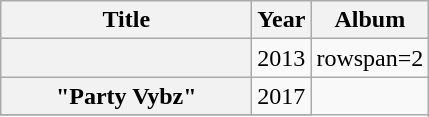<table class="wikitable plainrowheaders" style="text-align:center;">
<tr>
<th scope="col" style="width:10em;">Title</th>
<th scope="col">Year</th>
<th scope="col">Album</th>
</tr>
<tr>
<th scope="row"><br></th>
<td>2013</td>
<td>rowspan=2 </td>
</tr>
<tr>
<th scope="row">"Party Vybz"<br></th>
<td>2017</td>
</tr>
<tr>
</tr>
</table>
